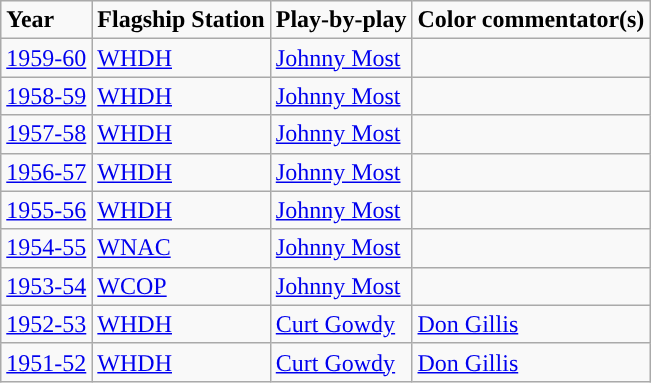<table class="wikitable">
<tr>
<td><strong>Year</strong></td>
<td><strong>Flagship Station</strong></td>
<td><strong>Play-by-play</strong></td>
<td><strong>Color commentator(s)</strong></td>
</tr>
<tr>
<td><a href='#'>1959-60</a></td>
<td><a href='#'>WHDH</a></td>
<td><a href='#'>Johnny Most</a></td>
<td></td>
</tr>
<tr>
<td><a href='#'>1958-59</a></td>
<td><a href='#'>WHDH</a></td>
<td><a href='#'>Johnny Most</a></td>
<td></td>
</tr>
<tr>
<td><a href='#'>1957-58</a></td>
<td><a href='#'>WHDH</a></td>
<td><a href='#'>Johnny Most</a></td>
<td></td>
</tr>
<tr>
<td><a href='#'>1956-57</a></td>
<td><a href='#'>WHDH</a></td>
<td><a href='#'>Johnny Most</a></td>
<td></td>
</tr>
<tr>
<td><a href='#'>1955-56</a></td>
<td><a href='#'>WHDH</a></td>
<td><a href='#'>Johnny Most</a></td>
<td></td>
</tr>
<tr>
<td><a href='#'>1954-55</a></td>
<td><a href='#'>WNAC</a></td>
<td><a href='#'>Johnny Most</a></td>
<td></td>
</tr>
<tr>
<td><a href='#'>1953-54</a></td>
<td><a href='#'>WCOP</a></td>
<td><a href='#'>Johnny Most</a></td>
<td></td>
</tr>
<tr>
<td><a href='#'>1952-53</a></td>
<td><a href='#'>WHDH</a></td>
<td><a href='#'>Curt Gowdy</a></td>
<td><a href='#'>Don Gillis</a></td>
</tr>
<tr>
<td><a href='#'>1951-52</a></td>
<td><a href='#'>WHDH</a></td>
<td><a href='#'>Curt Gowdy</a></td>
<td><a href='#'>Don Gillis</a></td>
</tr>
</table>
